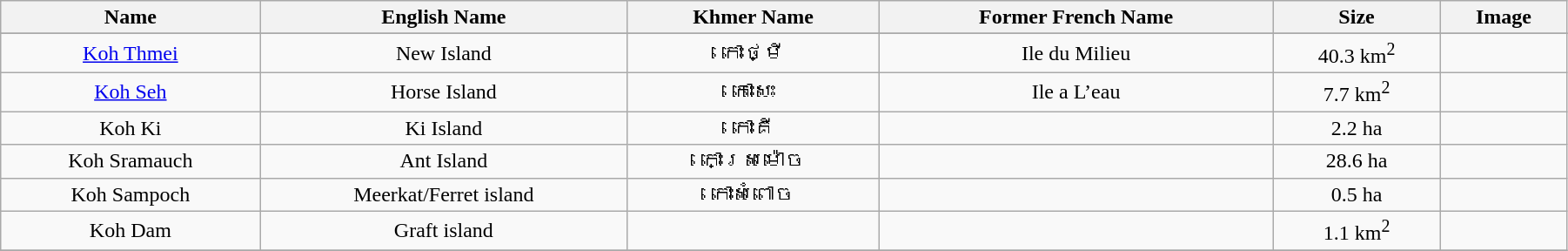<table class="wikitable sortable" style="text-align:center; width:95%">
<tr>
<th>Name</th>
<th>English Name</th>
<th>Khmer Name</th>
<th>Former French Name</th>
<th>Size</th>
<th>Image</th>
</tr>
<tr>
</tr>
<tr>
<td><a href='#'>Koh Thmei</a></td>
<td>New Island</td>
<td>កោះថ្មី</td>
<td>Ile du Milieu</td>
<td>40.3 km<sup>2</sup></td>
<td></td>
</tr>
<tr>
<td><a href='#'>Koh Seh</a></td>
<td>Horse Island</td>
<td>កោះសេះ</td>
<td>Ile a L’eau</td>
<td>7.7 km<sup>2</sup></td>
<td></td>
</tr>
<tr>
<td>Koh Ki</td>
<td>Ki Island</td>
<td>កោះគី</td>
<td></td>
<td>2.2 ha</td>
<td></td>
</tr>
<tr>
<td>Koh Sramauch</td>
<td>Ant Island</td>
<td>កោះស្រម៉ោច</td>
<td></td>
<td>28.6 ha</td>
<td></td>
</tr>
<tr>
<td>Koh Sampoch</td>
<td>Meerkat/Ferret island</td>
<td>កោះសំពោច</td>
<td></td>
<td>0.5 ha</td>
<td></td>
</tr>
<tr>
<td>Koh Dam</td>
<td>Graft island</td>
<td></td>
<td></td>
<td>1.1 km<sup>2</sup></td>
<td></td>
</tr>
<tr>
</tr>
</table>
